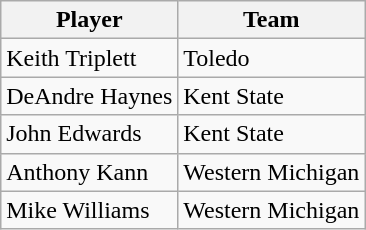<table class="wikitable">
<tr>
<th>Player</th>
<th>Team</th>
</tr>
<tr>
<td>Keith Triplett</td>
<td>Toledo</td>
</tr>
<tr>
<td>DeAndre Haynes</td>
<td>Kent State</td>
</tr>
<tr>
<td>John Edwards</td>
<td>Kent State</td>
</tr>
<tr>
<td>Anthony Kann</td>
<td>Western Michigan</td>
</tr>
<tr>
<td>Mike Williams</td>
<td>Western Michigan</td>
</tr>
</table>
